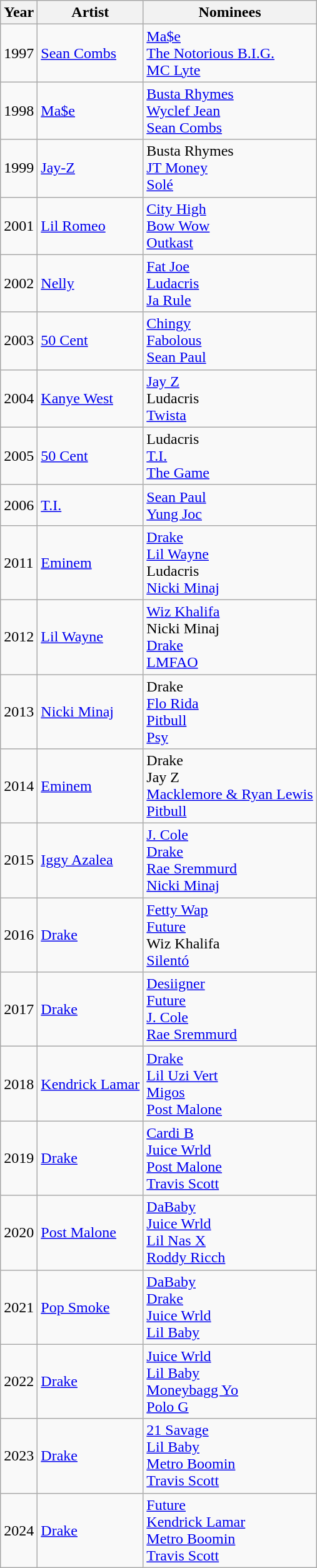<table class="wikitable">
<tr>
<th>Year</th>
<th>Artist</th>
<th>Nominees</th>
</tr>
<tr>
<td>1997</td>
<td><a href='#'>Sean Combs</a></td>
<td><a href='#'>Ma$e</a><br><a href='#'>The Notorious B.I.G.</a><br><a href='#'>MC Lyte</a></td>
</tr>
<tr>
<td>1998</td>
<td><a href='#'>Ma$e</a></td>
<td><a href='#'>Busta Rhymes</a><br><a href='#'>Wyclef Jean</a><br><a href='#'>Sean Combs</a></td>
</tr>
<tr>
<td>1999</td>
<td><a href='#'>Jay-Z</a></td>
<td>Busta Rhymes<br><a href='#'>JT Money</a><br><a href='#'>Solé</a></td>
</tr>
<tr>
<td>2001</td>
<td><a href='#'>Lil Romeo</a></td>
<td><a href='#'>City High</a><br><a href='#'>Bow Wow</a><br><a href='#'>Outkast</a></td>
</tr>
<tr>
<td>2002</td>
<td><a href='#'>Nelly</a></td>
<td><a href='#'>Fat Joe</a><br><a href='#'>Ludacris</a><br><a href='#'>Ja Rule</a></td>
</tr>
<tr>
<td>2003</td>
<td><a href='#'>50 Cent</a></td>
<td><a href='#'>Chingy</a><br><a href='#'>Fabolous</a><br><a href='#'>Sean Paul</a></td>
</tr>
<tr>
<td>2004</td>
<td><a href='#'>Kanye West</a></td>
<td><a href='#'>Jay Z</a><br>Ludacris<br><a href='#'>Twista</a></td>
</tr>
<tr>
<td>2005</td>
<td><a href='#'>50 Cent</a></td>
<td>Ludacris<br><a href='#'>T.I.</a><br><a href='#'>The Game</a></td>
</tr>
<tr>
<td>2006</td>
<td><a href='#'>T.I.</a></td>
<td><a href='#'>Sean Paul</a><br><a href='#'>Yung Joc</a></td>
</tr>
<tr>
<td>2011</td>
<td><a href='#'>Eminem</a></td>
<td><a href='#'>Drake</a><br><a href='#'>Lil Wayne</a><br>Ludacris<br><a href='#'>Nicki Minaj</a></td>
</tr>
<tr>
<td>2012</td>
<td><a href='#'>Lil Wayne</a></td>
<td><a href='#'>Wiz Khalifa</a><br>Nicki Minaj<br><a href='#'>Drake</a><br><a href='#'>LMFAO</a></td>
</tr>
<tr>
<td>2013</td>
<td><a href='#'>Nicki Minaj</a></td>
<td>Drake<br><a href='#'>Flo Rida</a><br><a href='#'>Pitbull</a><br><a href='#'>Psy</a></td>
</tr>
<tr>
<td>2014</td>
<td><a href='#'>Eminem</a></td>
<td>Drake<br>Jay Z<br><a href='#'>Macklemore & Ryan Lewis</a><br><a href='#'>Pitbull</a></td>
</tr>
<tr>
<td>2015</td>
<td><a href='#'>Iggy Azalea</a></td>
<td><a href='#'>J. Cole</a><br><a href='#'>Drake</a><br><a href='#'>Rae Sremmurd</a><br><a href='#'>Nicki Minaj</a></td>
</tr>
<tr>
<td>2016</td>
<td><a href='#'>Drake</a></td>
<td><a href='#'>Fetty Wap</a><br><a href='#'>Future</a><br>Wiz Khalifa<br><a href='#'>Silentó</a></td>
</tr>
<tr>
<td>2017</td>
<td><a href='#'>Drake</a></td>
<td><a href='#'>Desiigner</a><br><a href='#'>Future</a><br><a href='#'>J. Cole</a><br><a href='#'>Rae Sremmurd</a></td>
</tr>
<tr>
<td>2018</td>
<td><a href='#'>Kendrick Lamar</a></td>
<td><a href='#'>Drake</a><br><a href='#'>Lil Uzi Vert</a><br><a href='#'>Migos</a><br><a href='#'>Post Malone</a></td>
</tr>
<tr>
<td>2019</td>
<td><a href='#'>Drake</a></td>
<td><a href='#'>Cardi B</a><br><a href='#'>Juice Wrld</a><br><a href='#'>Post Malone</a><br><a href='#'>Travis Scott</a></td>
</tr>
<tr>
<td>2020</td>
<td><a href='#'>Post Malone</a></td>
<td><a href='#'>DaBaby</a><br><a href='#'>Juice Wrld</a><br><a href='#'>Lil Nas X</a><br><a href='#'>Roddy Ricch</a></td>
</tr>
<tr>
<td>2021</td>
<td><a href='#'>Pop Smoke</a></td>
<td><a href='#'>DaBaby</a><br><a href='#'>Drake</a><br><a href='#'>Juice Wrld</a><br><a href='#'>Lil Baby</a></td>
</tr>
<tr>
<td>2022</td>
<td><a href='#'>Drake</a></td>
<td><a href='#'>Juice Wrld</a><br><a href='#'>Lil Baby</a><br><a href='#'>Moneybagg Yo</a><br><a href='#'>Polo G</a></td>
</tr>
<tr>
<td>2023</td>
<td><a href='#'>Drake</a></td>
<td><a href='#'>21 Savage</a><br><a href='#'>Lil Baby</a><br><a href='#'>Metro Boomin</a><br><a href='#'>Travis Scott</a></td>
</tr>
<tr>
<td>2024</td>
<td><a href='#'>Drake</a></td>
<td><a href='#'>Future</a><br><a href='#'>Kendrick Lamar</a><br><a href='#'>Metro Boomin</a><br><a href='#'>Travis Scott</a></td>
</tr>
</table>
